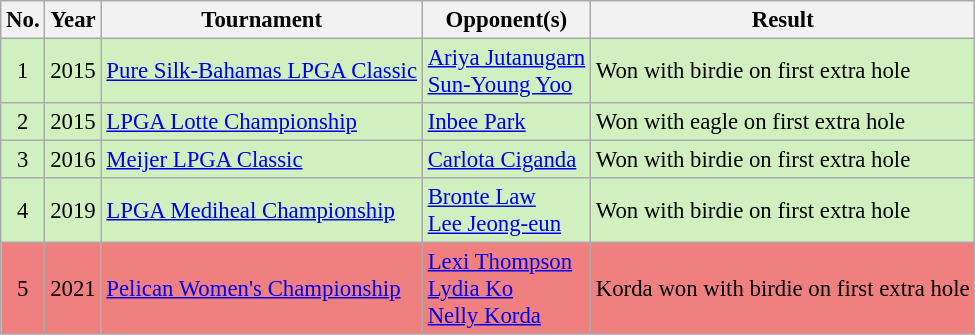<table class="wikitable" style="font-size:95%;">
<tr>
<th>No.</th>
<th>Year</th>
<th>Tournament</th>
<th>Opponent(s)</th>
<th>Result</th>
</tr>
<tr style="background:#D0F0C0;">
<td align=center>1</td>
<td align=center>2015</td>
<td><a href='#'>Pure Silk-Bahamas LPGA Classic</a></td>
<td> <a href='#'>Ariya Jutanugarn</a><br> <a href='#'>Sun-Young Yoo</a></td>
<td>Won with birdie on first extra hole</td>
</tr>
<tr style="background:#D0F0C0;">
<td align=center>2</td>
<td align=center>2015</td>
<td><a href='#'>LPGA Lotte Championship</a></td>
<td> <a href='#'>Inbee Park</a></td>
<td>Won with eagle on first extra hole</td>
</tr>
<tr style="background:#D0F0C0;">
<td align=center>3</td>
<td align=center>2016</td>
<td><a href='#'>Meijer LPGA Classic</a></td>
<td> <a href='#'>Carlota Ciganda</a></td>
<td>Won with birdie on first extra hole</td>
</tr>
<tr style="background:#D0F0C0;">
<td align=center>4</td>
<td align=center>2019</td>
<td><a href='#'>LPGA Mediheal Championship</a></td>
<td> <a href='#'>Bronte Law</a><br> <a href='#'>Lee Jeong-eun</a></td>
<td>Won with birdie on first extra hole</td>
</tr>
<tr style="background:#F08080;">
<td align=center>5</td>
<td align=center>2021</td>
<td><a href='#'>Pelican Women's Championship</a></td>
<td> <a href='#'>Lexi Thompson</a><br> <a href='#'>Lydia Ko</a> <br>  <a href='#'>Nelly Korda</a></td>
<td>Korda won with birdie on first extra hole</td>
</tr>
</table>
